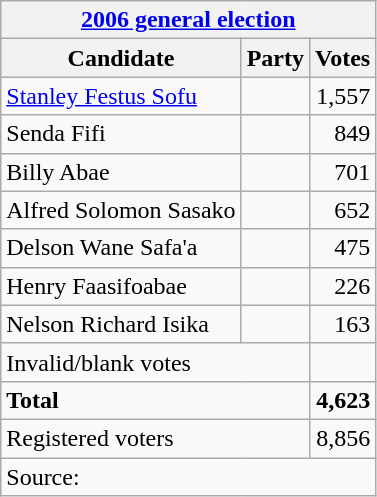<table class=wikitable style=text-align:left>
<tr>
<th colspan=3><a href='#'>2006 general election</a></th>
</tr>
<tr>
<th>Candidate</th>
<th>Party</th>
<th>Votes</th>
</tr>
<tr>
<td><a href='#'>Stanley Festus Sofu</a></td>
<td></td>
<td align=right>1,557</td>
</tr>
<tr>
<td>Senda Fifi</td>
<td></td>
<td align=right>849</td>
</tr>
<tr>
<td>Billy Abae</td>
<td></td>
<td align=right>701</td>
</tr>
<tr>
<td>Alfred Solomon Sasako</td>
<td></td>
<td align=right>652</td>
</tr>
<tr>
<td>Delson Wane Safa'a</td>
<td></td>
<td align=right>475</td>
</tr>
<tr>
<td>Henry Faasifoabae</td>
<td></td>
<td align=right>226</td>
</tr>
<tr>
<td>Nelson Richard Isika</td>
<td></td>
<td align=right>163</td>
</tr>
<tr>
<td colspan=2>Invalid/blank votes</td>
<td align=right></td>
</tr>
<tr>
<td colspan=2><strong>Total</strong></td>
<td align=right><strong>4,623</strong></td>
</tr>
<tr>
<td colspan=2>Registered voters</td>
<td align=right>8,856</td>
</tr>
<tr>
<td colspan=3>Source: </td>
</tr>
</table>
